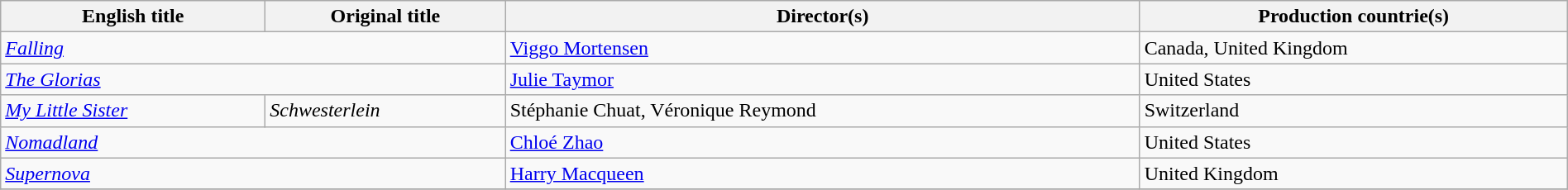<table class="sortable wikitable" style="width:100%; margin-bottom:4px" cellpadding="5">
<tr>
<th scope="col">English title</th>
<th scope="col">Original title</th>
<th scope="col">Director(s)</th>
<th scope="col">Production countrie(s)</th>
</tr>
<tr>
<td colspan="2"><em><a href='#'>Falling</a></em></td>
<td><a href='#'>Viggo Mortensen</a></td>
<td>Canada, United Kingdom</td>
</tr>
<tr>
<td colspan="2"><em><a href='#'>The Glorias</a></em></td>
<td><a href='#'>Julie Taymor</a></td>
<td>United States</td>
</tr>
<tr>
<td><em><a href='#'>My Little Sister</a></em></td>
<td><em>Schwesterlein</em></td>
<td>Stéphanie Chuat, Véronique Reymond</td>
<td>Switzerland</td>
</tr>
<tr>
<td colspan="2"><em><a href='#'>Nomadland</a></em></td>
<td><a href='#'>Chloé Zhao</a></td>
<td>United States</td>
</tr>
<tr>
<td colspan="2"><em><a href='#'>Supernova</a></em></td>
<td><a href='#'>Harry Macqueen</a></td>
<td>United Kingdom</td>
</tr>
<tr>
</tr>
</table>
